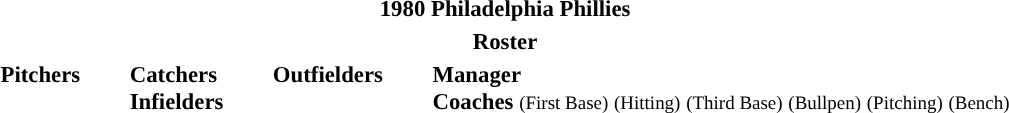<table class="toccolours" style="font-size: 95%;">
<tr>
<th colspan="10" style="text-align:center; ">1980 Philadelphia Phillies</th>
</tr>
<tr>
<td colspan="10" style="text-align:center; "><strong>Roster</strong></td>
</tr>
<tr>
<td valign="top"><strong>Pitchers</strong><br>















</td>
<td width="25px"></td>
<td valign="top"><strong>Catchers</strong><br>



<strong>Infielders</strong>









</td>
<td width="25px"></td>
<td valign="top"><strong>Outfielders</strong><br>






</td>
<td width="25px"></td>
<td valign="top"><strong>Manager</strong><br>
<strong>Coaches</strong>
 <small>(First Base)</small>
 <small>(Hitting)</small>
 <small>(Third Base)</small>
 <small>(Bullpen)</small>
 <small>(Pitching)</small>
 <small>(Bench)</small></td>
</tr>
<tr>
</tr>
</table>
